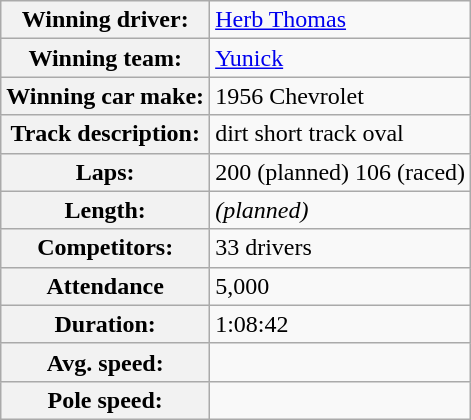<table class="wikitable" style=text-align:left>
<tr>
<th>Winning driver:</th>
<td><a href='#'>Herb Thomas</a></td>
</tr>
<tr>
<th>Winning team:</th>
<td><a href='#'>Yunick</a></td>
</tr>
<tr>
<th>Winning car make:</th>
<td>1956 Chevrolet</td>
</tr>
<tr>
<th>Track description:</th>
<td> dirt short track oval</td>
</tr>
<tr>
<th>Laps:</th>
<td>200 (planned) 106 (raced)</td>
</tr>
<tr>
<th>Length:</th>
<td> <em>(planned)</em></td>
</tr>
<tr>
<th>Competitors:</th>
<td>33 drivers</td>
</tr>
<tr>
<th>Attendance</th>
<td>5,000</td>
</tr>
<tr>
<th>Duration:</th>
<td>1:08:42</td>
</tr>
<tr>
<th>Avg. speed:</th>
<td></td>
</tr>
<tr>
<th>Pole speed:</th>
<td></td>
</tr>
</table>
